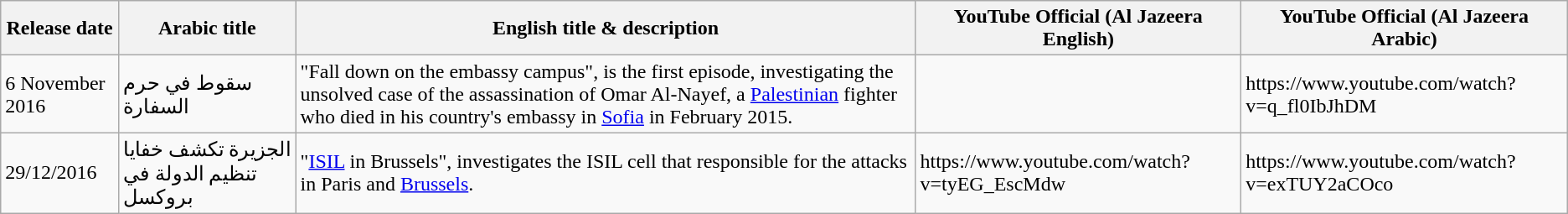<table class="wikitable sortable">
<tr>
<th>Release date</th>
<th>Arabic title</th>
<th>English title & description</th>
<th>YouTube Official (Al Jazeera English)</th>
<th>YouTube Official (Al Jazeera Arabic)</th>
</tr>
<tr>
<td>6 November 2016</td>
<td>سقوط في حرم السفارة</td>
<td>"Fall down on the embassy campus", is the first episode, investigating the unsolved case of the assassination of Omar Al-Nayef, a <a href='#'>Palestinian</a> fighter who died in his country's embassy in <a href='#'>Sofia</a> in February 2015.</td>
<td></td>
<td>https://www.youtube.com/watch?v=q_fl0IbJhDM</td>
</tr>
<tr>
<td>29/12/2016</td>
<td>الجزيرة تكشف خفايا تنظيم الدولة في بروكسل</td>
<td>"<a href='#'>ISIL</a> in Brussels", investigates the ISIL cell that responsible for the attacks in Paris and <a href='#'>Brussels</a>.</td>
<td>https://www.youtube.com/watch?v=tyEG_EscMdw</td>
<td>https://www.youtube.com/watch?v=exTUY2aCOco</td>
</tr>
</table>
